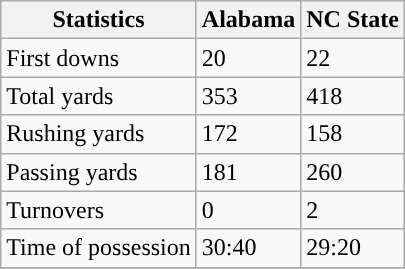<table class="wikitable" style="float: left;">
<tr>
<th>Statistics</th>
<th>Alabama</th>
<th>NC State</th>
</tr>
<tr>
<td>First downs</td>
<td>20</td>
<td>22</td>
</tr>
<tr>
<td>Total yards</td>
<td>353</td>
<td>418</td>
</tr>
<tr>
<td>Rushing yards</td>
<td>172</td>
<td>158</td>
</tr>
<tr>
<td>Passing yards</td>
<td>181</td>
<td>260</td>
</tr>
<tr>
<td>Turnovers</td>
<td>0</td>
<td>2</td>
</tr>
<tr>
<td>Time of possession</td>
<td>30:40</td>
<td>29:20</td>
</tr>
<tr>
</tr>
</table>
